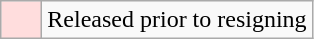<table class=wikitable>
<tr>
<td style="background:#fdd; width:20px; em;"></td>
<td>Released prior to resigning</td>
</tr>
</table>
